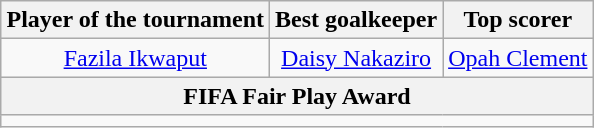<table class="wikitable" style="margin:auto; text-align:center;">
<tr>
<th>Player of the tournament</th>
<th>Best goalkeeper</th>
<th>Top scorer</th>
</tr>
<tr>
<td> <a href='#'>Fazila Ikwaput</a></td>
<td> <a href='#'>Daisy Nakaziro</a></td>
<td> <a href='#'>Opah Clement</a></td>
</tr>
<tr>
<th colspan="3">FIFA Fair Play Award</th>
</tr>
<tr>
<td colspan="3"></td>
</tr>
</table>
